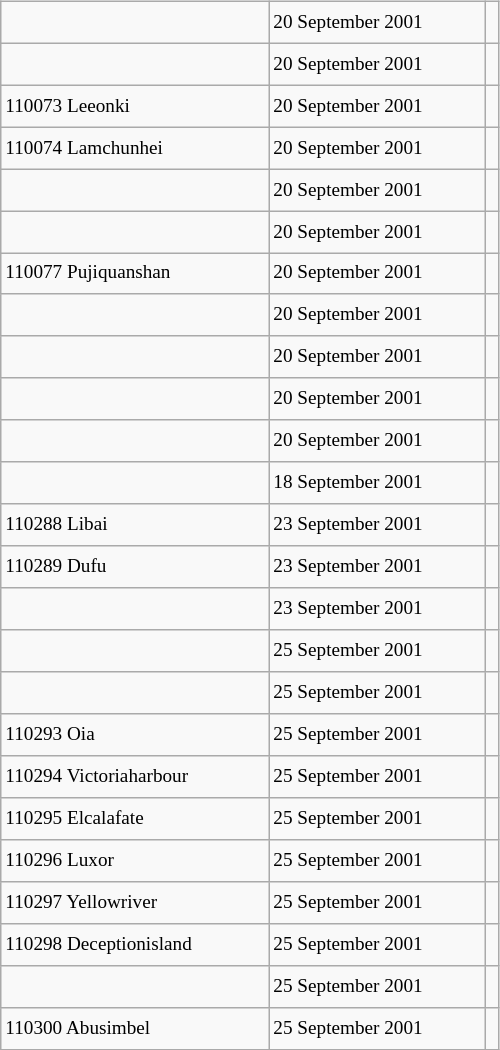<table class="wikitable" style="font-size: 80%; float: left; width: 26em; margin-right: 1em; height: 700px">
<tr>
<td></td>
<td>20 September 2001</td>
<td></td>
</tr>
<tr>
<td></td>
<td>20 September 2001</td>
<td></td>
</tr>
<tr>
<td>110073 Leeonki</td>
<td>20 September 2001</td>
<td></td>
</tr>
<tr>
<td>110074 Lamchunhei</td>
<td>20 September 2001</td>
<td></td>
</tr>
<tr>
<td></td>
<td>20 September 2001</td>
<td></td>
</tr>
<tr>
<td></td>
<td>20 September 2001</td>
<td></td>
</tr>
<tr>
<td>110077 Pujiquanshan</td>
<td>20 September 2001</td>
<td></td>
</tr>
<tr>
<td></td>
<td>20 September 2001</td>
<td></td>
</tr>
<tr>
<td></td>
<td>20 September 2001</td>
<td></td>
</tr>
<tr>
<td></td>
<td>20 September 2001</td>
<td></td>
</tr>
<tr>
<td></td>
<td>20 September 2001</td>
<td></td>
</tr>
<tr>
<td></td>
<td>18 September 2001</td>
<td></td>
</tr>
<tr>
<td>110288 Libai</td>
<td>23 September 2001</td>
<td></td>
</tr>
<tr>
<td>110289 Dufu</td>
<td>23 September 2001</td>
<td></td>
</tr>
<tr>
<td></td>
<td>23 September 2001</td>
<td></td>
</tr>
<tr>
<td></td>
<td>25 September 2001</td>
<td></td>
</tr>
<tr>
<td></td>
<td>25 September 2001</td>
<td></td>
</tr>
<tr>
<td>110293 Oia</td>
<td>25 September 2001</td>
<td></td>
</tr>
<tr>
<td>110294 Victoriaharbour</td>
<td>25 September 2001</td>
<td></td>
</tr>
<tr>
<td>110295 Elcalafate</td>
<td>25 September 2001</td>
<td></td>
</tr>
<tr>
<td>110296 Luxor</td>
<td>25 September 2001</td>
<td></td>
</tr>
<tr>
<td>110297 Yellowriver</td>
<td>25 September 2001</td>
<td></td>
</tr>
<tr>
<td>110298 Deceptionisland</td>
<td>25 September 2001</td>
<td></td>
</tr>
<tr>
<td></td>
<td>25 September 2001</td>
<td></td>
</tr>
<tr>
<td>110300 Abusimbel</td>
<td>25 September 2001</td>
<td></td>
</tr>
</table>
